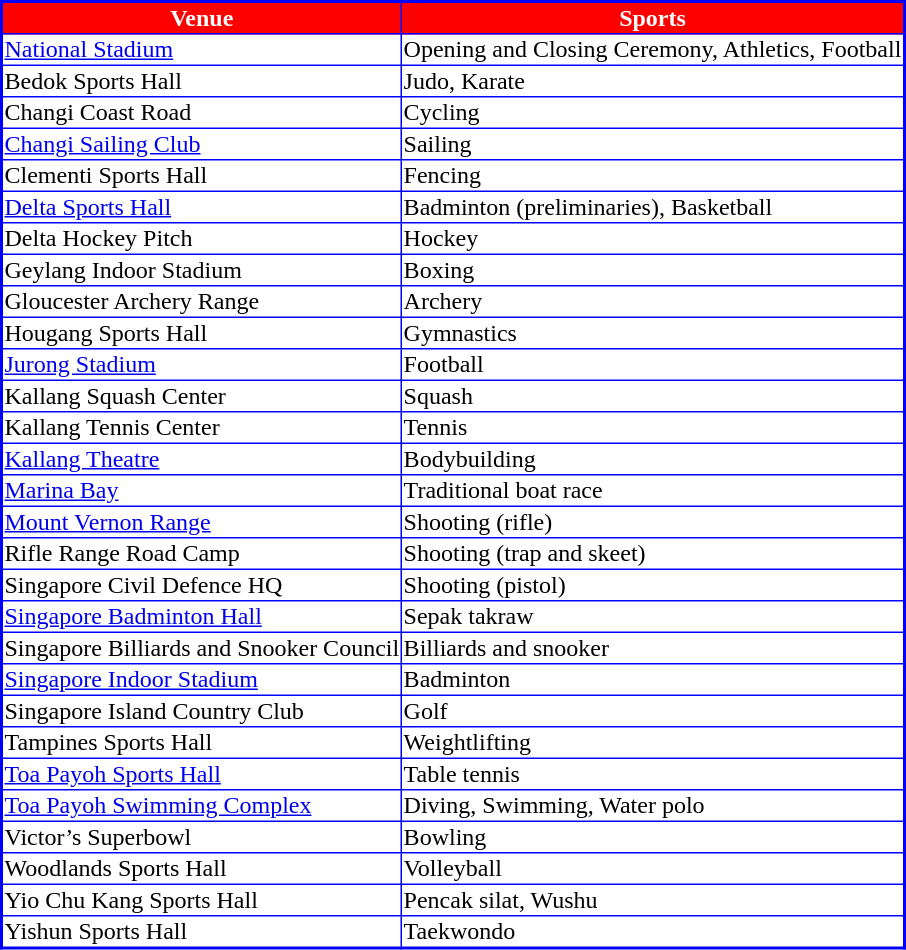<table border=1 style="border-collapse:collapse; text-align:left; font-size:100%; border:2px solid blue;">
<tr style="text-align:center; color:white; font-weight:bold; background:red;">
<td>Venue</td>
<td>Sports</td>
</tr>
<tr>
<td><a href='#'>National Stadium</a></td>
<td>Opening and Closing Ceremony, Athletics, Football</td>
</tr>
<tr>
<td>Bedok Sports Hall</td>
<td>Judo, Karate</td>
</tr>
<tr>
<td>Changi Coast Road</td>
<td>Cycling</td>
</tr>
<tr>
<td><a href='#'>Changi Sailing Club</a></td>
<td>Sailing</td>
</tr>
<tr>
<td>Clementi Sports Hall</td>
<td>Fencing</td>
</tr>
<tr>
<td><a href='#'>Delta Sports Hall</a></td>
<td>Badminton (preliminaries), Basketball</td>
</tr>
<tr>
<td>Delta Hockey Pitch</td>
<td>Hockey</td>
</tr>
<tr>
<td>Geylang Indoor Stadium</td>
<td>Boxing</td>
</tr>
<tr>
<td>Gloucester Archery Range</td>
<td>Archery</td>
</tr>
<tr>
<td>Hougang Sports Hall</td>
<td>Gymnastics</td>
</tr>
<tr>
<td><a href='#'>Jurong Stadium</a></td>
<td>Football</td>
</tr>
<tr>
<td>Kallang Squash Center</td>
<td>Squash</td>
</tr>
<tr>
<td>Kallang Tennis Center</td>
<td>Tennis</td>
</tr>
<tr>
<td><a href='#'>Kallang Theatre</a></td>
<td>Bodybuilding</td>
</tr>
<tr>
<td><a href='#'>Marina Bay</a></td>
<td>Traditional boat race</td>
</tr>
<tr>
<td><a href='#'>Mount Vernon Range</a></td>
<td>Shooting (rifle)</td>
</tr>
<tr>
<td>Rifle Range Road Camp</td>
<td>Shooting (trap and skeet)</td>
</tr>
<tr>
<td>Singapore Civil Defence HQ</td>
<td>Shooting (pistol)</td>
</tr>
<tr>
<td><a href='#'>Singapore Badminton Hall</a></td>
<td>Sepak takraw</td>
</tr>
<tr>
<td>Singapore Billiards and Snooker Council</td>
<td>Billiards and snooker</td>
</tr>
<tr>
<td><a href='#'>Singapore Indoor Stadium</a></td>
<td>Badminton</td>
</tr>
<tr>
<td>Singapore Island Country Club</td>
<td>Golf</td>
</tr>
<tr>
<td>Tampines Sports Hall</td>
<td>Weightlifting</td>
</tr>
<tr>
<td><a href='#'>Toa Payoh Sports Hall</a></td>
<td>Table tennis</td>
</tr>
<tr>
<td><a href='#'>Toa Payoh Swimming Complex</a></td>
<td>Diving, Swimming, Water polo</td>
</tr>
<tr>
<td>Victor’s Superbowl</td>
<td>Bowling</td>
</tr>
<tr>
<td>Woodlands Sports Hall</td>
<td>Volleyball</td>
</tr>
<tr>
<td>Yio Chu Kang Sports Hall</td>
<td>Pencak silat, Wushu</td>
</tr>
<tr>
<td>Yishun Sports Hall</td>
<td>Taekwondo</td>
</tr>
</table>
